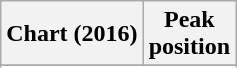<table class="wikitable sortable plainrowheaders" style="text-align:center">
<tr>
<th scope="col">Chart (2016)</th>
<th scope="col">Peak<br>position</th>
</tr>
<tr>
</tr>
<tr>
</tr>
<tr>
</tr>
<tr>
</tr>
<tr>
</tr>
<tr>
</tr>
<tr>
</tr>
</table>
